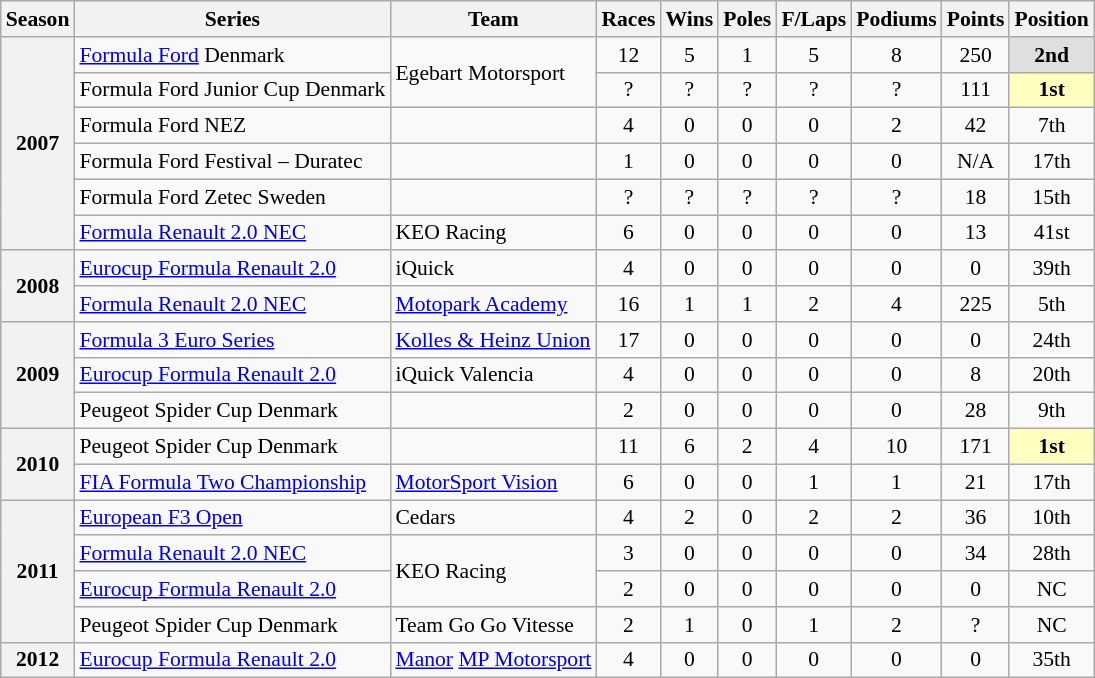<table class="wikitable" style="font-size: 90%; text-align:center">
<tr>
<th>Season</th>
<th>Series</th>
<th>Team</th>
<th>Races</th>
<th>Wins</th>
<th>Poles</th>
<th>F/Laps</th>
<th>Podiums</th>
<th>Points</th>
<th>Position</th>
</tr>
<tr>
<th rowspan=6>2007</th>
<td align=left><a href='#'>Formula Ford</a> Denmark</td>
<td rowspan="2" align="left">Egebart Motorsport</td>
<td>12</td>
<td>5</td>
<td>1</td>
<td>5</td>
<td>8</td>
<td>250</td>
<td style="background:#DFDFDF;"><strong>2nd</strong></td>
</tr>
<tr>
<td align="left">Formula Ford Junior Cup Denmark</td>
<td>?</td>
<td>?</td>
<td>?</td>
<td>?</td>
<td>?</td>
<td>111</td>
<td style="background:#FFFFBF;"><strong>1st</strong></td>
</tr>
<tr>
<td align="left">Formula Ford NEZ</td>
<td align="left"></td>
<td>4</td>
<td>0</td>
<td>0</td>
<td>0</td>
<td>2</td>
<td>42</td>
<td>7th</td>
</tr>
<tr>
<td align="left">Formula Ford Festival – Duratec</td>
<td align="left"></td>
<td>1</td>
<td>0</td>
<td>0</td>
<td>0</td>
<td>0</td>
<td>N/A</td>
<td>17th</td>
</tr>
<tr>
<td align="left">Formula Ford Zetec Sweden</td>
<td align="left"></td>
<td>?</td>
<td>?</td>
<td>?</td>
<td>?</td>
<td>?</td>
<td>18</td>
<td>15th</td>
</tr>
<tr>
<td align=left><a href='#'>Formula Renault 2.0 NEC</a></td>
<td align=left>KEO Racing</td>
<td>6</td>
<td>0</td>
<td>0</td>
<td>0</td>
<td>0</td>
<td>13</td>
<td>41st</td>
</tr>
<tr>
<th rowspan=2>2008</th>
<td align=left><a href='#'>Eurocup Formula Renault 2.0</a></td>
<td align=left>iQuick</td>
<td>4</td>
<td>0</td>
<td>0</td>
<td>0</td>
<td>0</td>
<td>0</td>
<td>39th</td>
</tr>
<tr>
<td align=left><a href='#'>Formula Renault 2.0 NEC</a></td>
<td align=left><a href='#'>Motopark Academy</a></td>
<td>16</td>
<td>1</td>
<td>1</td>
<td>2</td>
<td>4</td>
<td>225</td>
<td>5th</td>
</tr>
<tr>
<th rowspan=3>2009</th>
<td align=left><a href='#'>Formula 3 Euro Series</a></td>
<td align=left><a href='#'>Kolles & Heinz Union</a></td>
<td>17</td>
<td>0</td>
<td>0</td>
<td>0</td>
<td>0</td>
<td>0</td>
<td>24th</td>
</tr>
<tr>
<td align=left><a href='#'>Eurocup Formula Renault 2.0</a></td>
<td align=left>iQuick Valencia</td>
<td>4</td>
<td>0</td>
<td>0</td>
<td>0</td>
<td>0</td>
<td>8</td>
<td>20th</td>
</tr>
<tr>
<td align=left>Peugeot Spider Cup Denmark</td>
<td align=left></td>
<td>2</td>
<td>0</td>
<td>0</td>
<td>0</td>
<td>0</td>
<td>28</td>
<td>9th</td>
</tr>
<tr>
<th rowspan=2>2010</th>
<td align=left>Peugeot Spider Cup Denmark</td>
<td align=left></td>
<td>11</td>
<td>6</td>
<td>2</td>
<td>4</td>
<td>10</td>
<td>171</td>
<td style="background:#FFFFBF;"><strong>1st</strong></td>
</tr>
<tr>
<td align=left><a href='#'>FIA Formula Two Championship</a></td>
<td align=left><a href='#'>MotorSport Vision</a></td>
<td>6</td>
<td>0</td>
<td>0</td>
<td>1</td>
<td>1</td>
<td>21</td>
<td>17th</td>
</tr>
<tr>
<th rowspan=4>2011</th>
<td align=left><a href='#'>European F3 Open</a></td>
<td align=left>Cedars</td>
<td>4</td>
<td>2</td>
<td>0</td>
<td>2</td>
<td>2</td>
<td>36</td>
<td>10th</td>
</tr>
<tr>
<td align=left><a href='#'>Formula Renault 2.0 NEC</a></td>
<td rowspan="2" align="left">KEO Racing</td>
<td>3</td>
<td>0</td>
<td>0</td>
<td>0</td>
<td>0</td>
<td>34</td>
<td>28th</td>
</tr>
<tr>
<td align=left><a href='#'>Eurocup Formula Renault 2.0</a></td>
<td>2</td>
<td>0</td>
<td>0</td>
<td>0</td>
<td>0</td>
<td>0</td>
<td>NC</td>
</tr>
<tr>
<td align=left>Peugeot Spider Cup Denmark</td>
<td align=left>Team Go Go Vitesse</td>
<td>2</td>
<td>1</td>
<td>0</td>
<td>1</td>
<td>2</td>
<td>?</td>
<td>NC</td>
</tr>
<tr>
<th>2012</th>
<td align=left><a href='#'>Eurocup Formula Renault 2.0</a></td>
<td align=left><a href='#'>Manor</a> <a href='#'>MP Motorsport</a></td>
<td>4</td>
<td>0</td>
<td>0</td>
<td>0</td>
<td>0</td>
<td>0</td>
<td>35th</td>
</tr>
</table>
